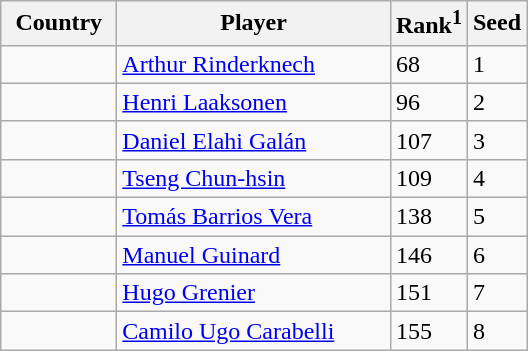<table class="sortable wikitable">
<tr>
<th width="70">Country</th>
<th width="175">Player</th>
<th>Rank<sup>1</sup></th>
<th>Seed</th>
</tr>
<tr>
<td></td>
<td><a href='#'>Arthur Rinderknech</a></td>
<td>68</td>
<td>1</td>
</tr>
<tr>
<td></td>
<td><a href='#'>Henri Laaksonen</a></td>
<td>96</td>
<td>2</td>
</tr>
<tr>
<td></td>
<td><a href='#'>Daniel Elahi Galán</a></td>
<td>107</td>
<td>3</td>
</tr>
<tr>
<td></td>
<td><a href='#'>Tseng Chun-hsin</a></td>
<td>109</td>
<td>4</td>
</tr>
<tr>
<td></td>
<td><a href='#'>Tomás Barrios Vera</a></td>
<td>138</td>
<td>5</td>
</tr>
<tr>
<td></td>
<td><a href='#'>Manuel Guinard</a></td>
<td>146</td>
<td>6</td>
</tr>
<tr>
<td></td>
<td><a href='#'>Hugo Grenier</a></td>
<td>151</td>
<td>7</td>
</tr>
<tr>
<td></td>
<td><a href='#'>Camilo Ugo Carabelli</a></td>
<td>155</td>
<td>8</td>
</tr>
</table>
